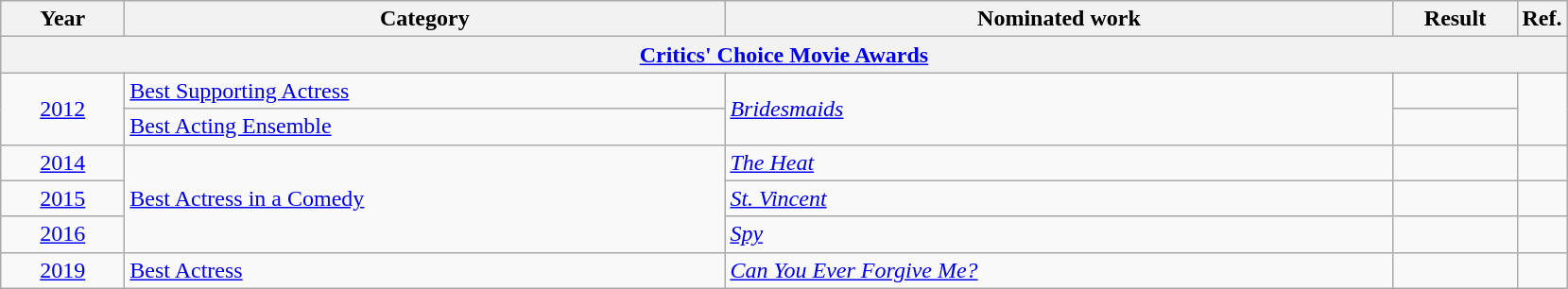<table class=wikitable>
<tr>
<th scope="col" style="width:5em;">Year</th>
<th scope="col" style="width:26em;">Category</th>
<th scope="col" style="width:29em;">Nominated work</th>
<th scope="col" style="width:5em;">Result</th>
<th>Ref.</th>
</tr>
<tr>
<th colspan=5><a href='#'>Critics' Choice Movie Awards</a></th>
</tr>
<tr>
<td rowspan="2" align="center"><a href='#'>2012</a></td>
<td><a href='#'>Best Supporting Actress</a></td>
<td rowspan="2"><em><a href='#'>Bridesmaids</a></em></td>
<td></td>
<td rowspan="2" align="center"></td>
</tr>
<tr>
<td><a href='#'>Best Acting Ensemble</a></td>
<td></td>
</tr>
<tr>
<td align="center"><a href='#'>2014</a></td>
<td rowspan="3"><a href='#'>Best Actress in a Comedy</a></td>
<td><em><a href='#'>The Heat</a></em></td>
<td></td>
<td align="center"></td>
</tr>
<tr>
<td align="center"><a href='#'>2015</a></td>
<td><em><a href='#'>St. Vincent</a></em></td>
<td></td>
<td align="center"></td>
</tr>
<tr>
<td align="center"><a href='#'>2016</a></td>
<td><em><a href='#'>Spy</a></em></td>
<td></td>
<td align="center"></td>
</tr>
<tr>
<td align="center"><a href='#'>2019</a></td>
<td><a href='#'>Best Actress</a></td>
<td><em><a href='#'>Can You Ever Forgive Me?</a></em></td>
<td></td>
<td align="center"></td>
</tr>
</table>
